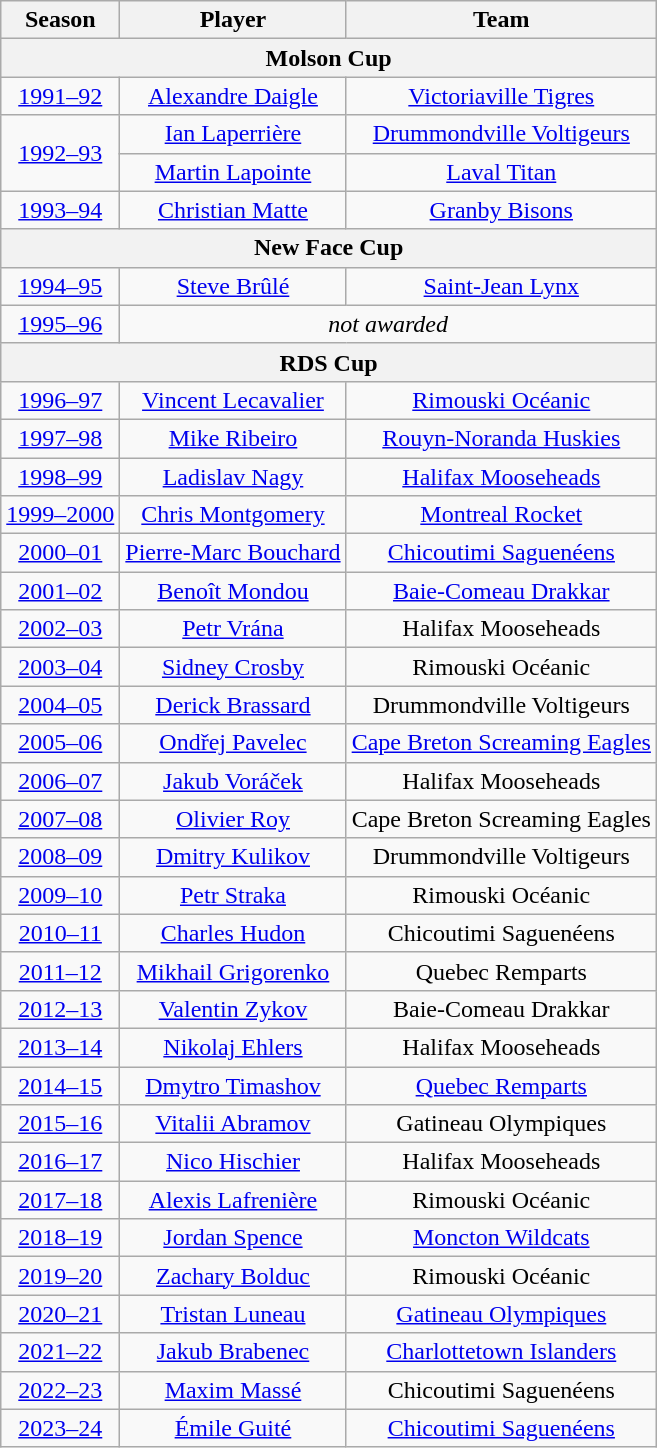<table class="wikitable" style="text-align:center">
<tr>
<th>Season</th>
<th>Player</th>
<th>Team</th>
</tr>
<tr>
<th colspan="3">Molson Cup</th>
</tr>
<tr>
<td><a href='#'>1991–92</a></td>
<td><a href='#'>Alexandre Daigle</a></td>
<td><a href='#'>Victoriaville Tigres</a></td>
</tr>
<tr>
<td rowspan="2"><a href='#'>1992–93</a></td>
<td><a href='#'>Ian Laperrière</a></td>
<td><a href='#'>Drummondville Voltigeurs</a></td>
</tr>
<tr>
<td><a href='#'>Martin Lapointe</a></td>
<td><a href='#'>Laval Titan</a></td>
</tr>
<tr>
<td><a href='#'>1993–94</a></td>
<td><a href='#'>Christian Matte</a></td>
<td><a href='#'>Granby Bisons</a></td>
</tr>
<tr>
<th colspan="3">New Face Cup</th>
</tr>
<tr>
<td><a href='#'>1994–95</a></td>
<td><a href='#'>Steve Brûlé</a></td>
<td><a href='#'>Saint-Jean Lynx</a></td>
</tr>
<tr>
<td><a href='#'>1995–96</a></td>
<td colspan="2"><em>not awarded</em></td>
</tr>
<tr>
<th colspan="3">RDS Cup</th>
</tr>
<tr>
<td><a href='#'>1996–97</a></td>
<td><a href='#'>Vincent Lecavalier</a></td>
<td><a href='#'>Rimouski Océanic</a></td>
</tr>
<tr>
<td><a href='#'>1997–98</a></td>
<td><a href='#'>Mike Ribeiro</a></td>
<td><a href='#'>Rouyn-Noranda Huskies</a></td>
</tr>
<tr>
<td><a href='#'>1998–99</a></td>
<td><a href='#'>Ladislav Nagy</a></td>
<td><a href='#'>Halifax Mooseheads</a></td>
</tr>
<tr>
<td><a href='#'>1999–2000</a></td>
<td><a href='#'>Chris Montgomery</a></td>
<td><a href='#'>Montreal Rocket</a></td>
</tr>
<tr>
<td><a href='#'>2000–01</a></td>
<td><a href='#'>Pierre-Marc Bouchard</a></td>
<td><a href='#'>Chicoutimi Saguenéens</a></td>
</tr>
<tr>
<td><a href='#'>2001–02</a></td>
<td><a href='#'>Benoît Mondou</a></td>
<td><a href='#'>Baie-Comeau Drakkar</a></td>
</tr>
<tr>
<td><a href='#'>2002–03</a></td>
<td><a href='#'>Petr Vrána</a></td>
<td>Halifax Mooseheads</td>
</tr>
<tr>
<td><a href='#'>2003–04</a></td>
<td><a href='#'>Sidney Crosby</a></td>
<td>Rimouski Océanic</td>
</tr>
<tr>
<td><a href='#'>2004–05</a></td>
<td><a href='#'>Derick Brassard</a></td>
<td>Drummondville Voltigeurs</td>
</tr>
<tr>
<td><a href='#'>2005–06</a></td>
<td><a href='#'>Ondřej Pavelec</a></td>
<td><a href='#'>Cape Breton Screaming Eagles</a></td>
</tr>
<tr>
<td><a href='#'>2006–07</a></td>
<td><a href='#'>Jakub Voráček</a></td>
<td>Halifax Mooseheads</td>
</tr>
<tr>
<td><a href='#'>2007–08</a></td>
<td><a href='#'>Olivier Roy</a></td>
<td>Cape Breton Screaming Eagles</td>
</tr>
<tr>
<td><a href='#'>2008–09</a></td>
<td><a href='#'>Dmitry Kulikov</a></td>
<td>Drummondville Voltigeurs</td>
</tr>
<tr>
<td><a href='#'>2009–10</a></td>
<td><a href='#'>Petr Straka</a></td>
<td>Rimouski Océanic</td>
</tr>
<tr>
<td><a href='#'>2010–11</a></td>
<td><a href='#'>Charles Hudon</a></td>
<td>Chicoutimi Saguenéens</td>
</tr>
<tr>
<td><a href='#'>2011–12</a></td>
<td><a href='#'>Mikhail Grigorenko</a></td>
<td>Quebec Remparts</td>
</tr>
<tr>
<td><a href='#'>2012–13</a></td>
<td><a href='#'>Valentin Zykov</a></td>
<td>Baie-Comeau Drakkar</td>
</tr>
<tr>
<td><a href='#'>2013–14</a></td>
<td><a href='#'>Nikolaj Ehlers</a></td>
<td>Halifax Mooseheads</td>
</tr>
<tr>
<td><a href='#'>2014–15</a></td>
<td><a href='#'>Dmytro Timashov</a></td>
<td><a href='#'>Quebec Remparts</a></td>
</tr>
<tr>
<td><a href='#'>2015–16</a></td>
<td><a href='#'>Vitalii Abramov</a></td>
<td>Gatineau Olympiques</td>
</tr>
<tr>
<td><a href='#'>2016–17</a></td>
<td><a href='#'>Nico Hischier</a></td>
<td>Halifax Mooseheads</td>
</tr>
<tr>
<td><a href='#'>2017–18</a></td>
<td><a href='#'>Alexis Lafrenière</a></td>
<td>Rimouski Océanic</td>
</tr>
<tr>
<td><a href='#'>2018–19</a></td>
<td><a href='#'>Jordan Spence</a></td>
<td><a href='#'>Moncton Wildcats</a></td>
</tr>
<tr>
<td><a href='#'>2019–20</a></td>
<td><a href='#'>Zachary Bolduc</a></td>
<td>Rimouski Océanic</td>
</tr>
<tr>
<td><a href='#'>2020–21</a></td>
<td><a href='#'>Tristan Luneau</a></td>
<td><a href='#'>Gatineau Olympiques</a></td>
</tr>
<tr>
<td><a href='#'>2021–22</a></td>
<td><a href='#'>Jakub Brabenec</a></td>
<td><a href='#'>Charlottetown Islanders</a></td>
</tr>
<tr>
<td><a href='#'>2022–23</a></td>
<td><a href='#'>Maxim Massé</a></td>
<td>Chicoutimi Saguenéens</td>
</tr>
<tr>
<td><a href='#'>2023–24</a></td>
<td><a href='#'>Émile Guité</a></td>
<td><a href='#'>Chicoutimi Saguenéens</a></td>
</tr>
</table>
